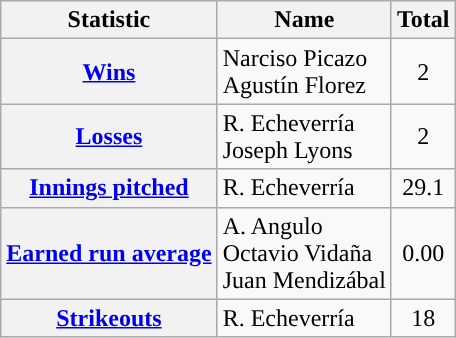<table class="wikitable plainrowheaders">
<tr>
<th scope="col">Statistic</th>
<th scope="col">Name</th>
<th scope="col">Total</th>
</tr>
<tr>
<th scope="row"><a href='#'>Wins</a></th>
<td> Narciso Picazo<br> Agustín Florez</td>
<td align=center>2</td>
</tr>
<tr>
<th scope="row"><a href='#'>Losses</a></th>
<td> R. Echeverría<br> Joseph Lyons</td>
<td align=center>2</td>
</tr>
<tr>
<th scope="row"><a href='#'>Innings pitched</a></th>
<td> R. Echeverría</td>
<td align=center>29.1</td>
</tr>
<tr>
<th scope="row"><a href='#'>Earned run average</a></th>
<td> A. Angulo<br> Octavio Vidaña<br> Juan Mendizábal</td>
<td align=center>0.00</td>
</tr>
<tr>
<th scope="row" rowspan=2><a href='#'>Strikeouts</a></th>
<td> R. Echeverría</td>
<td align=center rowspan=2>18</td>
</tr>
</table>
